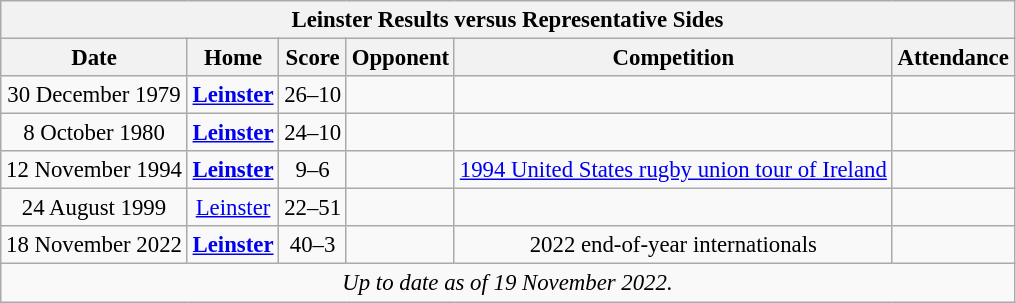<table class="wikitable mw-collapsible mw-collapsed" style="font-size: 95%;text-align: center;">
<tr>
<th colspan=6>Leinster Results versus Representative Sides</th>
</tr>
<tr>
<th>Date</th>
<th>Home</th>
<th>Score</th>
<th>Opponent</th>
<th>Competition</th>
<th>Attendance</th>
</tr>
<tr>
<td>30 December 1979</td>
<td><strong> <a href='#'>Leinster</a></strong></td>
<td>26–10</td>
<td></td>
<td></td>
<td></td>
</tr>
<tr>
<td>8 October 1980</td>
<td><strong> <a href='#'>Leinster</a></strong></td>
<td>24–10</td>
<td></td>
<td></td>
<td></td>
</tr>
<tr>
<td>12 November 1994</td>
<td><strong> <a href='#'>Leinster</a></strong></td>
<td>9–6</td>
<td></td>
<td><a href='#'>1994 United States rugby union tour of Ireland</a></td>
<td></td>
</tr>
<tr>
<td>24 August 1999</td>
<td> <a href='#'>Leinster</a></td>
<td>22–51</td>
<td><strong></strong></td>
<td></td>
<td></td>
</tr>
<tr>
<td>18 November 2022</td>
<td><strong> <a href='#'>Leinster</a></strong></td>
<td>40–3</td>
<td></td>
<td>2022 end-of-year internationals</td>
<td></td>
</tr>
<tr>
<td colspan = 6><em>Up to date as of 19 November 2022.</em></td>
</tr>
</table>
